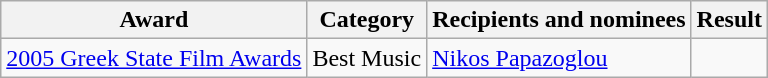<table class="wikitable">
<tr>
<th>Award</th>
<th>Category</th>
<th>Recipients and nominees</th>
<th>Result</th>
</tr>
<tr>
<td><a href='#'>2005 Greek State Film Awards</a></td>
<td>Best Music</td>
<td><a href='#'>Nikos Papazoglou</a></td>
<td></td>
</tr>
</table>
